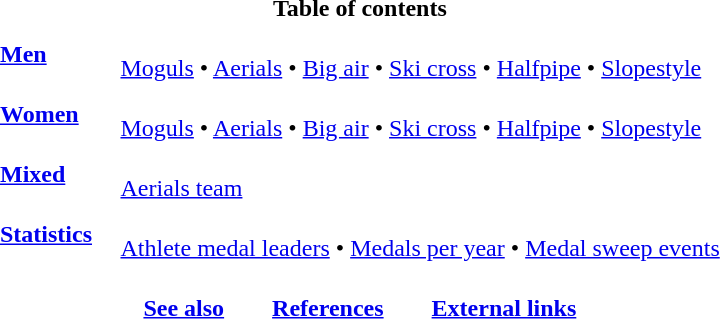<table class="toc">
<tr>
<th colspan="2">Table of contents</th>
</tr>
<tr>
<td width="50px" style="padding-left:1em;"><strong><a href='#'>Men</a></strong></td>
<td style="padding-left:1em; padding-right:1em;"><br><a href='#'>Moguls</a> •
<a href='#'>Aerials</a> •
<a href='#'>Big air</a> •
<a href='#'>Ski cross</a> •
<a href='#'>Halfpipe</a> •
<a href='#'>Slopestyle</a></td>
</tr>
<tr>
<td style="padding-left:1em;"><strong><a href='#'>Women</a></strong></td>
<td style="padding-left:1em; padding-right:1em;"><br><a href='#'>Moguls</a> •
<a href='#'>Aerials</a> •
<a href='#'>Big air</a> •
<a href='#'>Ski cross</a> •
<a href='#'>Halfpipe</a> •
<a href='#'>Slopestyle</a></td>
</tr>
<tr>
<td style="padding-left:1em;"><strong><a href='#'>Mixed</a></strong></td>
<td style="padding-left:1em; padding-right:1em;"><br><a href='#'>Aerials team</a></td>
</tr>
<tr>
<td style="padding-left:1em;"><strong><a href='#'>Statistics</a></strong></td>
<td style="padding-left:1em; padding-right:1em;"><br><a href='#'>Athlete medal leaders</a> •
<a href='#'>Medals per year</a> •
<a href='#'>Medal sweep events</a></td>
</tr>
<tr>
<td colspan="2" align="center"><br><strong><a href='#'>See also</a></strong>       
<strong><a href='#'>References</a></strong>       
<strong><a href='#'>External links</a></strong></td>
</tr>
</table>
